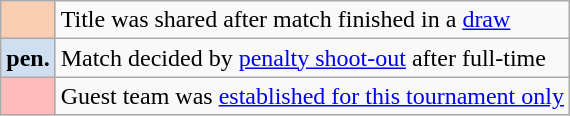<table class="wikitable plainrowheaders">
<tr>
<th scope="row" style="text-align:center; background:#FBCEB1"></th>
<td>Title was shared after match finished in a <a href='#'>draw</a></td>
</tr>
<tr>
<th scope="row" style="text-align:center; background:#cedff2">pen.</th>
<td>Match decided by <a href='#'>penalty shoot-out</a> after full-time</td>
</tr>
<tr>
<th scope="row" style="text-align:center; background:#ffbbbb"></th>
<td>Guest team was <a href='#'>established for this tournament only</a></td>
</tr>
</table>
